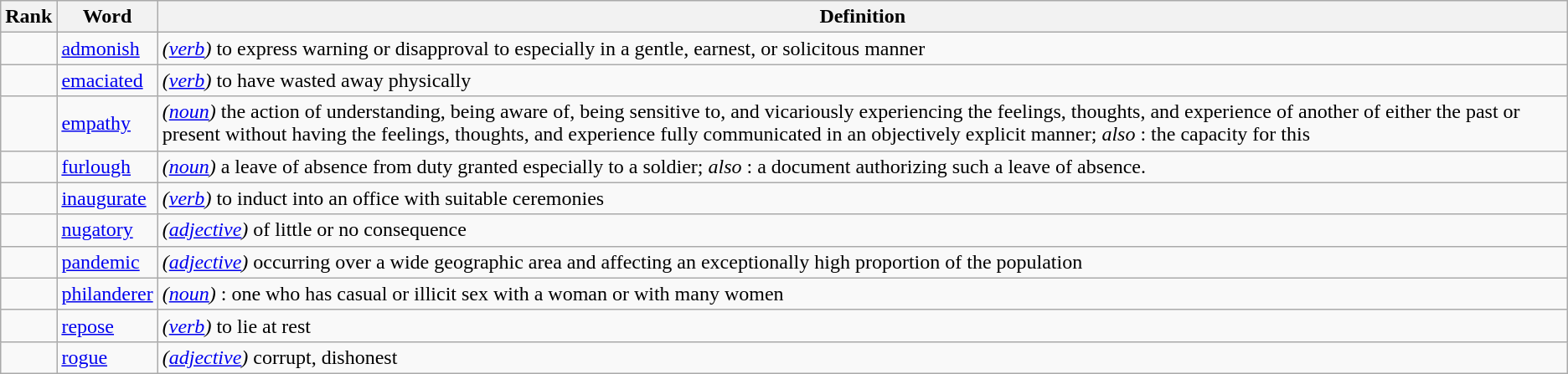<table class="wikitable">
<tr>
<th>Rank</th>
<th>Word</th>
<th>Definition</th>
</tr>
<tr>
<td></td>
<td><a href='#'>admonish</a></td>
<td><em>(<a href='#'>verb</a>)</em> to express warning or disapproval to especially in a gentle, earnest, or solicitous manner</td>
</tr>
<tr>
<td></td>
<td><a href='#'>emaciated</a></td>
<td><em>(<a href='#'>verb</a>)</em> to have wasted away physically</td>
</tr>
<tr>
<td></td>
<td><a href='#'>empathy</a></td>
<td><em>(<a href='#'>noun</a>)</em> the action of understanding, being aware of, being sensitive to, and vicariously experiencing the feelings, thoughts, and experience of another of either the past or present without having the feelings, thoughts, and experience fully communicated in an objectively explicit manner; <em>also</em> : the capacity for this</td>
</tr>
<tr>
<td></td>
<td><a href='#'>furlough</a></td>
<td><em>(<a href='#'>noun</a>)</em> a leave of absence from duty granted especially to a soldier; <em>also</em> : a document authorizing such a leave of absence.</td>
</tr>
<tr>
<td></td>
<td><a href='#'>inaugurate</a></td>
<td><em>(<a href='#'>verb</a>)</em> to induct into an office with suitable ceremonies</td>
</tr>
<tr>
<td></td>
<td><a href='#'>nugatory</a></td>
<td><em>(<a href='#'>adjective</a>)</em> of little or no consequence</td>
</tr>
<tr>
<td></td>
<td><a href='#'>pandemic</a></td>
<td><em>(<a href='#'>adjective</a>)</em> occurring over a wide geographic area and affecting an exceptionally high proportion of the population</td>
</tr>
<tr>
<td></td>
<td><a href='#'>philanderer</a></td>
<td><em>(<a href='#'>noun</a>)</em> : one who has casual or illicit sex with a woman or with many women</td>
</tr>
<tr>
<td></td>
<td><a href='#'>repose</a></td>
<td><em>(<a href='#'>verb</a>)</em> to lie at rest</td>
</tr>
<tr>
<td></td>
<td><a href='#'>rogue</a></td>
<td><em>(<a href='#'>adjective</a>)</em> corrupt, dishonest</td>
</tr>
</table>
